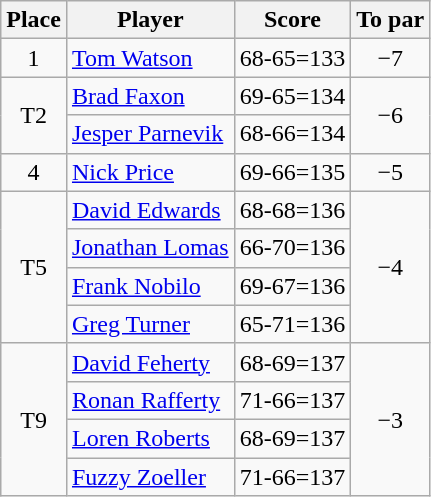<table class="wikitable">
<tr>
<th>Place</th>
<th>Player</th>
<th>Score</th>
<th>To par</th>
</tr>
<tr>
<td align=center>1</td>
<td> <a href='#'>Tom Watson</a></td>
<td align=center>68-65=133</td>
<td align=center>−7</td>
</tr>
<tr>
<td rowspan="2" align=center>T2</td>
<td> <a href='#'>Brad Faxon</a></td>
<td align=center>69-65=134</td>
<td rowspan="2" align=center>−6</td>
</tr>
<tr>
<td> <a href='#'>Jesper Parnevik</a></td>
<td align=center>68-66=134</td>
</tr>
<tr>
<td align=center>4</td>
<td> <a href='#'>Nick Price</a></td>
<td align=center>69-66=135</td>
<td align=center>−5</td>
</tr>
<tr>
<td rowspan="4" align=center>T5</td>
<td> <a href='#'>David Edwards</a></td>
<td align=center>68-68=136</td>
<td rowspan="4" align=center>−4</td>
</tr>
<tr>
<td> <a href='#'>Jonathan Lomas</a></td>
<td align=center>66-70=136</td>
</tr>
<tr>
<td> <a href='#'>Frank Nobilo</a></td>
<td align=center>69-67=136</td>
</tr>
<tr>
<td> <a href='#'>Greg Turner</a></td>
<td align=center>65-71=136</td>
</tr>
<tr>
<td rowspan="4" align=center>T9</td>
<td> <a href='#'>David Feherty</a></td>
<td align=center>68-69=137</td>
<td rowspan="4" align=center>−3</td>
</tr>
<tr>
<td> <a href='#'>Ronan Rafferty</a></td>
<td align=center>71-66=137</td>
</tr>
<tr>
<td> <a href='#'>Loren Roberts</a></td>
<td align=center>68-69=137</td>
</tr>
<tr>
<td> <a href='#'>Fuzzy Zoeller</a></td>
<td align=center>71-66=137</td>
</tr>
</table>
